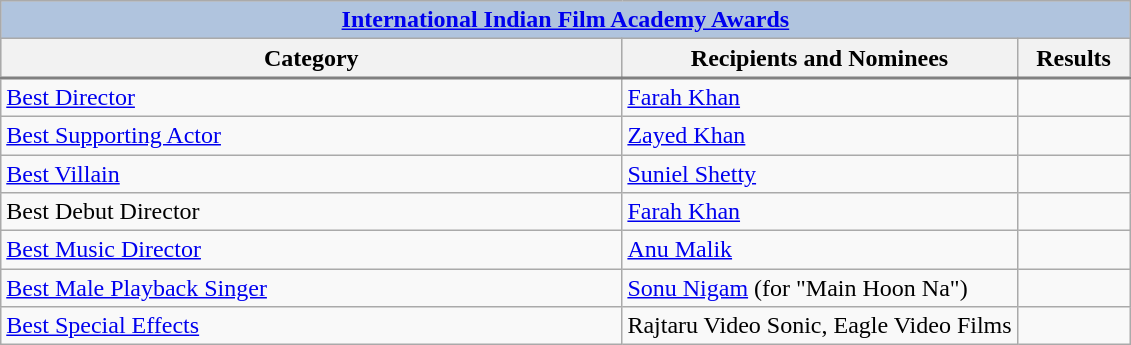<table class="wikitable" style="font-size:100%">
<tr style="background:#ccc; text-align:center;">
<th colspan="7" style="background: LightSteelBlue;"><a href='#'>International Indian Film Academy Awards</a></th>
</tr>
<tr style="background:#ccc; text-align center;">
<th style="width:30%:">Category</th>
<th style="width:35%;">Recipients and Nominees</th>
<th style="width:10%;">Results</th>
</tr>
<tr style="border-top:2px solid gray;">
<td><a href='#'>Best Director</a></td>
<td><a href='#'>Farah Khan</a></td>
<td></td>
</tr>
<tr>
<td><a href='#'>Best Supporting Actor</a></td>
<td><a href='#'>Zayed Khan</a></td>
<td></td>
</tr>
<tr>
<td><a href='#'>Best Villain</a></td>
<td><a href='#'>Suniel Shetty</a></td>
<td></td>
</tr>
<tr>
<td>Best Debut Director</td>
<td><a href='#'>Farah Khan</a></td>
<td></td>
</tr>
<tr>
<td><a href='#'>Best Music Director</a></td>
<td><a href='#'>Anu Malik</a></td>
<td></td>
</tr>
<tr>
<td><a href='#'>Best Male Playback Singer</a></td>
<td><a href='#'>Sonu Nigam</a> (for "Main Hoon Na")</td>
<td></td>
</tr>
<tr>
<td><a href='#'>Best Special Effects</a></td>
<td>Rajtaru Video Sonic, Eagle Video Films</td>
<td></td>
</tr>
</table>
